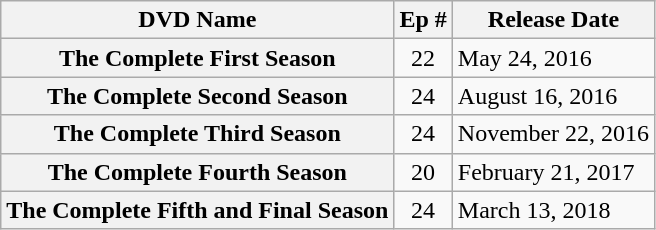<table class="wikitable plainrowheaders">
<tr>
<th scope="col">DVD Name</th>
<th scope="col">Ep #</th>
<th scope="col">Release Date</th>
</tr>
<tr>
<th scope="row">The Complete First Season</th>
<td align="center">22</td>
<td>May 24, 2016</td>
</tr>
<tr>
<th scope="row">The Complete Second Season</th>
<td align="center">24</td>
<td>August 16, 2016</td>
</tr>
<tr>
<th scope="row">The Complete Third Season</th>
<td align="center">24</td>
<td>November 22, 2016</td>
</tr>
<tr>
<th scope="row">The Complete Fourth Season</th>
<td align="center">20</td>
<td>February 21, 2017</td>
</tr>
<tr>
<th scope="row">The Complete Fifth and Final Season</th>
<td align="center">24</td>
<td>March 13, 2018</td>
</tr>
</table>
